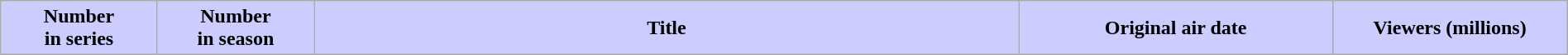<table class="wikitable plainrowheaders" style="width:100%; margin:auto;">
<tr>
<th scope="col" style="background-color: #CCCCFF; width:10%; color: #fffff;">Number<br>in series</th>
<th scope="col" style="background-color: #CCCCFF; width:10%; color: #fffff;">Number<br>in season</th>
<th scope="col" style="background-color: #CCCCFF; color: #fffff;">Title</th>
<th scope="col" style="background-color: #CCCCFF; width:20%; color: #fffff;">Original air date</th>
<th scope="col" style="background-color: #CCCCFF; width:15%; color: #fffff;">Viewers (millions)<br>








</th>
</tr>
</table>
